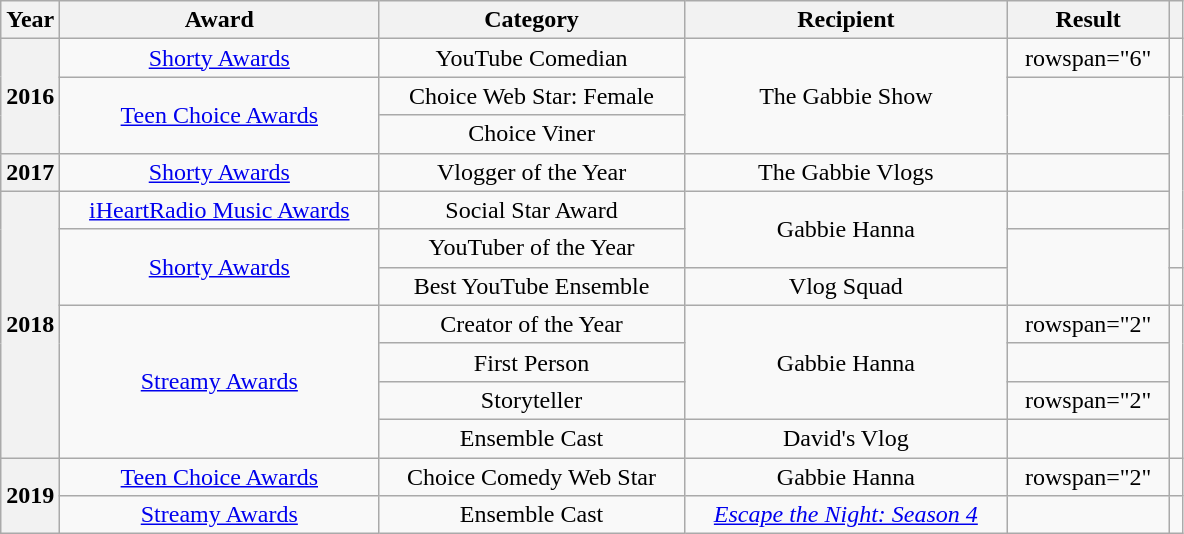<table class="wikitable plainrowheaders unsortable" style="text-align:center">
<tr>
<th style="width:5%;">Year</th>
<th>Award</th>
<th>Category</th>
<th>Recipient</th>
<th>Result</th>
<th></th>
</tr>
<tr>
<th scope="row" rowspan="3">2016</th>
<td><a href='#'>Shorty Awards</a></td>
<td>YouTube Comedian</td>
<td rowspan="3">The Gabbie Show</td>
<td>rowspan="6" </td>
<td></td>
</tr>
<tr>
<td rowspan="2"><a href='#'>Teen Choice Awards</a></td>
<td>Choice Web Star: Female</td>
<td rowspan="2"></td>
</tr>
<tr>
<td>Choice Viner</td>
</tr>
<tr>
<th scope="row">2017</th>
<td><a href='#'>Shorty Awards</a></td>
<td>Vlogger of the Year</td>
<td>The Gabbie Vlogs</td>
<td></td>
</tr>
<tr>
<th scope="row" rowspan="7">2018</th>
<td><a href='#'>iHeartRadio Music Awards</a></td>
<td>Social Star Award</td>
<td rowspan="2">Gabbie Hanna</td>
<td></td>
</tr>
<tr>
<td rowspan="2"><a href='#'>Shorty Awards</a></td>
<td>YouTuber of the Year</td>
<td rowspan="2"></td>
</tr>
<tr>
<td>Best YouTube Ensemble</td>
<td>Vlog Squad</td>
<td></td>
</tr>
<tr>
<td rowspan="4"><a href='#'>Streamy Awards</a></td>
<td>Creator of the Year</td>
<td rowspan="3">Gabbie Hanna</td>
<td>rowspan="2" </td>
<td rowspan="4"></td>
</tr>
<tr>
<td>First Person</td>
</tr>
<tr>
<td>Storyteller</td>
<td>rowspan="2" </td>
</tr>
<tr>
<td>Ensemble Cast</td>
<td>David's Vlog</td>
</tr>
<tr>
<th scope="row" rowspan="2">2019</th>
<td><a href='#'>Teen Choice Awards</a></td>
<td>Choice Comedy Web Star</td>
<td>Gabbie Hanna</td>
<td>rowspan="2" </td>
<td></td>
</tr>
<tr>
<td><a href='#'>Streamy Awards</a></td>
<td>Ensemble Cast</td>
<td><em><a href='#'>Escape the Night: Season 4</a></em></td>
<td></td>
</tr>
</table>
